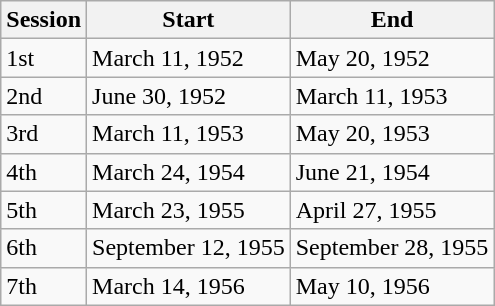<table class="wikitable">
<tr>
<th>Session</th>
<th>Start</th>
<th>End</th>
</tr>
<tr>
<td>1st</td>
<td>March 11, 1952</td>
<td>May 20, 1952</td>
</tr>
<tr>
<td>2nd</td>
<td>June 30, 1952</td>
<td>March 11, 1953</td>
</tr>
<tr>
<td>3rd</td>
<td>March 11, 1953</td>
<td>May 20, 1953</td>
</tr>
<tr>
<td>4th</td>
<td>March 24, 1954</td>
<td>June 21, 1954</td>
</tr>
<tr>
<td>5th</td>
<td>March 23, 1955</td>
<td>April 27, 1955</td>
</tr>
<tr>
<td>6th</td>
<td>September 12, 1955</td>
<td>September 28, 1955</td>
</tr>
<tr>
<td>7th</td>
<td>March 14, 1956</td>
<td>May 10, 1956</td>
</tr>
</table>
